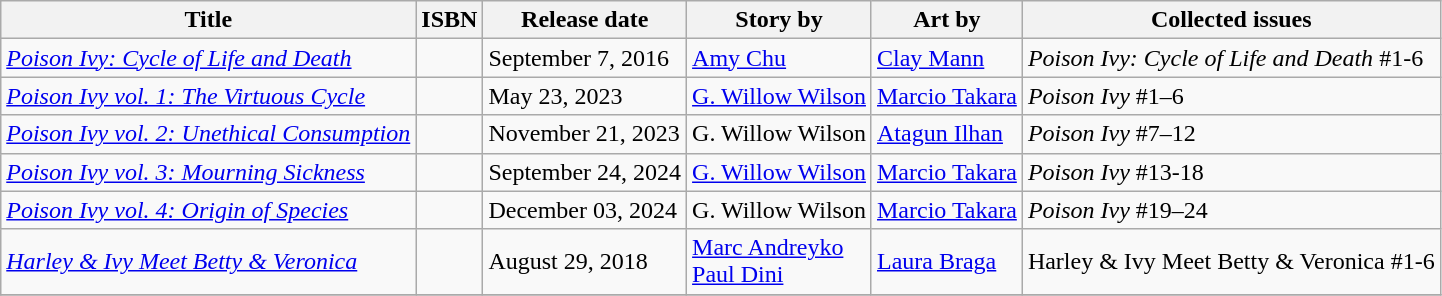<table class="wikitable">
<tr>
<th>Title</th>
<th>ISBN</th>
<th>Release date</th>
<th>Story by</th>
<th>Art by</th>
<th>Collected issues</th>
</tr>
<tr>
<td><em><a href='#'>Poison Ivy: Cycle of Life and Death</a></em></td>
<td></td>
<td>September 7, 2016</td>
<td><a href='#'>Amy Chu</a></td>
<td><a href='#'>Clay Mann</a></td>
<td><em>Poison Ivy: Cycle of Life and Death</em> #1-6</td>
</tr>
<tr>
<td><em><a href='#'>Poison Ivy vol. 1: The Virtuous Cycle</a></em></td>
<td></td>
<td>May 23, 2023</td>
<td><a href='#'>G. Willow Wilson</a></td>
<td><a href='#'>Marcio Takara</a></td>
<td><em>Poison Ivy</em> #1–6</td>
</tr>
<tr>
<td><em><a href='#'>Poison Ivy vol. 2: Unethical Consumption</a></em></td>
<td></td>
<td>November 21, 2023</td>
<td>G. Willow Wilson</td>
<td><a href='#'>Atagun Ilhan</a></td>
<td><em>Poison Ivy</em> #7–12</td>
</tr>
<tr>
<td><em><a href='#'>Poison Ivy vol. 3: Mourning Sickness</a></em></td>
<td></td>
<td>September 24, 2024</td>
<td><a href='#'>G. Willow Wilson</a></td>
<td><a href='#'>Marcio Takara</a></td>
<td><em>Poison Ivy</em> #13-18</td>
</tr>
<tr>
<td><em><a href='#'>Poison Ivy vol. 4: Origin of Species</a></em></td>
<td></td>
<td>December 03, 2024</td>
<td>G. Willow Wilson</td>
<td><a href='#'>Marcio Takara</a></td>
<td><em>Poison Ivy</em> #19–24</td>
</tr>
<tr>
<td><em><a href='#'>Harley & Ivy Meet Betty & Veronica</a></em></td>
<td></td>
<td>August 29, 2018</td>
<td><a href='#'>Marc Andreyko</a><br><a href='#'>Paul Dini</a></td>
<td><a href='#'>Laura Braga</a></td>
<td>Harley & Ivy Meet Betty & Veronica #1-6</td>
</tr>
<tr>
</tr>
</table>
